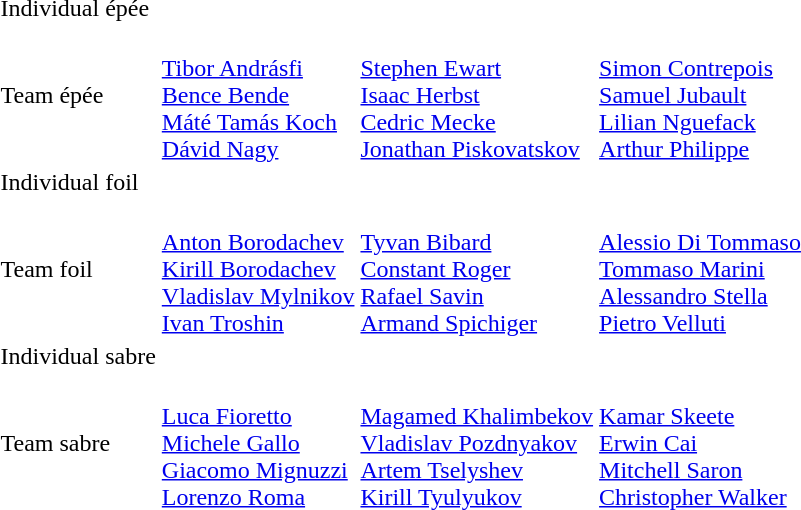<table>
<tr>
<td rowspan=2>Individual épée</td>
<td rowspan=2></td>
<td rowspan=2></td>
<td></td>
</tr>
<tr>
<td></td>
</tr>
<tr>
<td>Team épée</td>
<td><br><a href='#'>Tibor Andrásfi</a><br><a href='#'>Bence Bende</a><br><a href='#'>Máté Tamás Koch</a><br><a href='#'>Dávid Nagy</a></td>
<td><br><a href='#'>Stephen Ewart</a><br><a href='#'>Isaac Herbst</a><br><a href='#'>Cedric Mecke</a><br><a href='#'>Jonathan Piskovatskov</a></td>
<td><br><a href='#'>Simon Contrepois</a><br><a href='#'>Samuel Jubault</a><br><a href='#'>Lilian Nguefack</a><br><a href='#'>Arthur Philippe</a></td>
</tr>
<tr>
<td rowspan=2>Individual foil</td>
<td rowspan=2></td>
<td rowspan=2></td>
<td></td>
</tr>
<tr>
<td></td>
</tr>
<tr>
<td>Team foil</td>
<td><br><a href='#'>Anton Borodachev</a><br><a href='#'>Kirill Borodachev</a><br><a href='#'>Vladislav Mylnikov</a><br><a href='#'>Ivan Troshin</a></td>
<td><br><a href='#'>Tyvan Bibard</a><br><a href='#'>Constant Roger</a><br><a href='#'>Rafael Savin</a><br><a href='#'>Armand Spichiger</a></td>
<td><br><a href='#'>Alessio Di Tommaso</a><br><a href='#'>Tommaso Marini</a><br><a href='#'>Alessandro Stella</a><br><a href='#'>Pietro Velluti</a></td>
</tr>
<tr>
<td rowspan=2>Individual sabre</td>
<td rowspan=2></td>
<td rowspan=2></td>
<td></td>
</tr>
<tr>
<td></td>
</tr>
<tr>
<td>Team sabre</td>
<td><br><a href='#'>Luca Fioretto</a><br><a href='#'>Michele Gallo</a><br><a href='#'>Giacomo Mignuzzi</a><br><a href='#'>Lorenzo Roma</a></td>
<td><br><a href='#'>Magamed Khalimbekov</a><br><a href='#'>Vladislav Pozdnyakov</a><br><a href='#'>Artem Tselyshev</a><br><a href='#'>Kirill Tyulyukov</a></td>
<td><br><a href='#'>Kamar Skeete</a><br><a href='#'>Erwin Cai</a><br><a href='#'>Mitchell Saron</a><br><a href='#'>Christopher Walker</a></td>
</tr>
</table>
